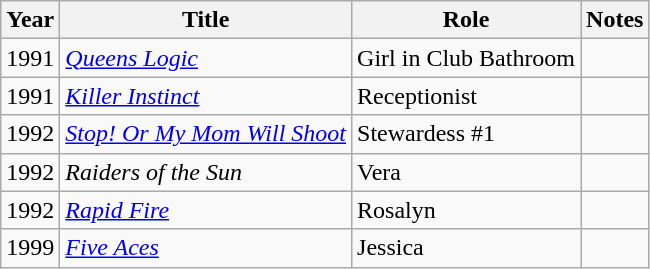<table class="wikitable">
<tr>
<th>Year</th>
<th>Title</th>
<th>Role</th>
<th>Notes</th>
</tr>
<tr>
<td>1991</td>
<td><em><a href='#'>Queens Logic</a></em></td>
<td>Girl in Club Bathroom</td>
<td></td>
</tr>
<tr>
<td>1991</td>
<td><em><a href='#'>Killer Instinct</a></em></td>
<td>Receptionist</td>
<td></td>
</tr>
<tr>
<td>1992</td>
<td><em><a href='#'>Stop! Or My Mom Will Shoot</a></em></td>
<td>Stewardess #1</td>
<td></td>
</tr>
<tr>
<td>1992</td>
<td><em>Raiders of the Sun</em></td>
<td>Vera</td>
<td></td>
</tr>
<tr>
<td>1992</td>
<td><em><a href='#'>Rapid Fire</a></em></td>
<td>Rosalyn</td>
<td></td>
</tr>
<tr>
<td>1999</td>
<td><em><a href='#'>Five Aces</a></em></td>
<td>Jessica</td>
<td></td>
</tr>
</table>
